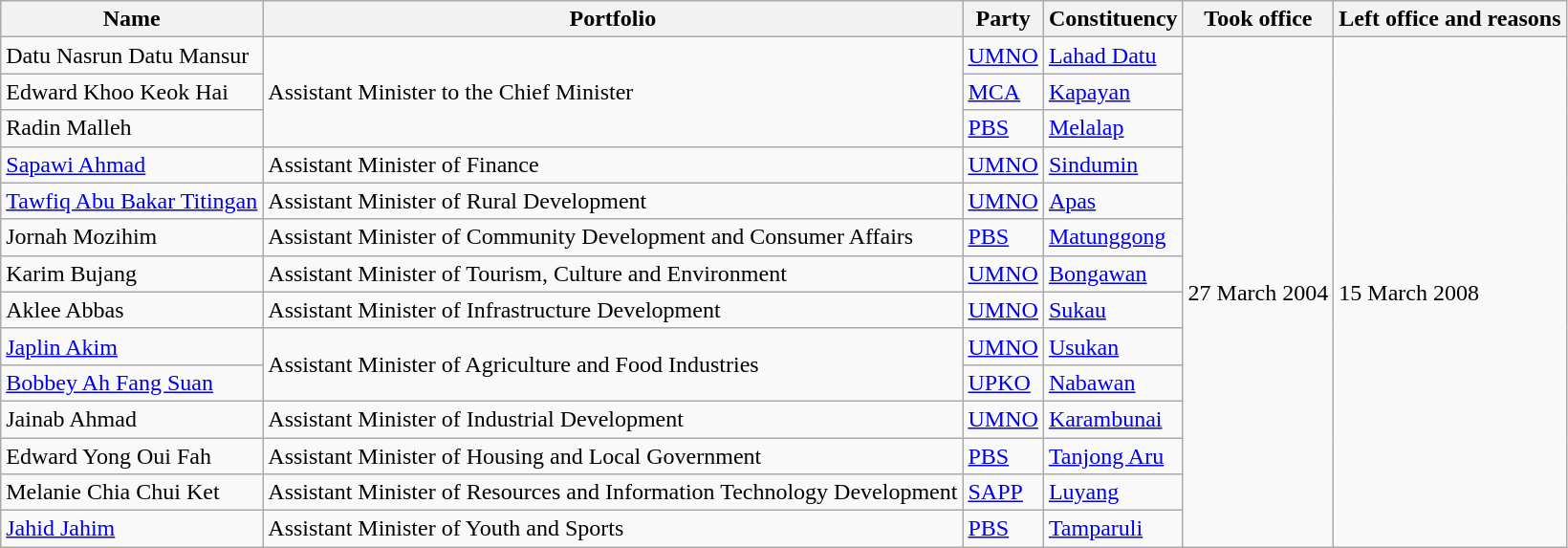<table class="wikitable">
<tr>
<th>Name</th>
<th>Portfolio</th>
<th>Party</th>
<th>Constituency</th>
<th>Took office</th>
<th>Left office and reasons</th>
</tr>
<tr>
<td>Datu Nasrun Datu Mansur</td>
<td rowspan="3">Assistant Minister to the Chief Minister</td>
<td><a href='#'>UMNO</a></td>
<td><a href='#'>Lahad Datu</a></td>
<td rowspan="14">27 March 2004</td>
<td rowspan="14">15 March 2008</td>
</tr>
<tr>
<td>Edward Khoo Keok Hai</td>
<td><a href='#'>MCA</a></td>
<td><a href='#'>Kapayan</a></td>
</tr>
<tr>
<td>Radin Malleh</td>
<td><a href='#'>PBS</a></td>
<td><a href='#'>Melalap</a></td>
</tr>
<tr>
<td><a href='#'>Sapawi Ahmad</a></td>
<td rowspan="1">Assistant Minister of Finance</td>
<td><a href='#'>UMNO</a></td>
<td><a href='#'>Sindumin</a></td>
</tr>
<tr>
<td><a href='#'>Tawfiq Abu Bakar Titingan</a></td>
<td rowspan="1">Assistant Minister of Rural Development</td>
<td><a href='#'>UMNO</a></td>
<td><a href='#'>Apas</a></td>
</tr>
<tr>
<td>Jornah Mozihim</td>
<td rowspan="1">Assistant Minister of Community Development and Consumer Affairs</td>
<td><a href='#'>PBS</a></td>
<td><a href='#'>Matunggong</a></td>
</tr>
<tr>
<td>Karim Bujang</td>
<td>Assistant Minister of Tourism, Culture and Environment</td>
<td><a href='#'>UMNO</a></td>
<td><a href='#'>Bongawan</a></td>
</tr>
<tr>
<td>Aklee Abbas</td>
<td rowspan="1">Assistant Minister of Infrastructure Development</td>
<td><a href='#'>UMNO</a></td>
<td><a href='#'>Sukau</a></td>
</tr>
<tr>
<td><a href='#'>Japlin Akim</a></td>
<td rowspan="2">Assistant Minister of Agriculture and Food Industries</td>
<td><a href='#'>UMNO</a></td>
<td><a href='#'>Usukan</a></td>
</tr>
<tr>
<td><a href='#'>Bobbey Ah Fang Suan</a></td>
<td><a href='#'>UPKO</a></td>
<td><a href='#'>Nabawan</a></td>
</tr>
<tr>
<td>Jainab Ahmad</td>
<td>Assistant Minister of Industrial Development</td>
<td><a href='#'>UMNO</a></td>
<td><a href='#'>Karambunai</a></td>
</tr>
<tr>
<td>Edward Yong Oui Fah</td>
<td rowspan="1">Assistant Minister of Housing and Local Government</td>
<td><a href='#'>PBS</a></td>
<td><a href='#'>Tanjong Aru</a></td>
</tr>
<tr>
<td>Melanie Chia Chui Ket</td>
<td>Assistant Minister of Resources and Information Technology Development</td>
<td><a href='#'>SAPP</a></td>
<td><a href='#'>Luyang</a></td>
</tr>
<tr>
<td><a href='#'>Jahid Jahim</a></td>
<td>Assistant Minister of Youth and Sports</td>
<td><a href='#'>PBS</a></td>
<td><a href='#'>Tamparuli</a></td>
</tr>
</table>
